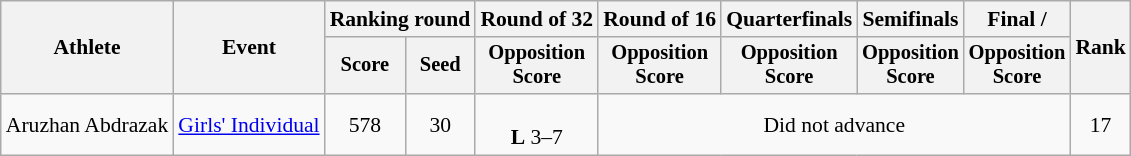<table class="wikitable" style="font-size:90%;">
<tr>
<th rowspan="2">Athlete</th>
<th rowspan="2">Event</th>
<th colspan="2">Ranking round</th>
<th>Round of 32</th>
<th>Round of 16</th>
<th>Quarterfinals</th>
<th>Semifinals</th>
<th>Final / </th>
<th rowspan=2>Rank</th>
</tr>
<tr style="font-size:95%">
<th>Score</th>
<th>Seed</th>
<th>Opposition<br>Score</th>
<th>Opposition<br>Score</th>
<th>Opposition<br>Score</th>
<th>Opposition<br>Score</th>
<th>Opposition<br>Score</th>
</tr>
<tr align=center>
<td align=left>Aruzhan Abdrazak</td>
<td><a href='#'>Girls' Individual</a></td>
<td>578</td>
<td>30</td>
<td><br><strong>L</strong> 3–7</td>
<td colspan=4>Did not advance</td>
<td>17</td>
</tr>
</table>
